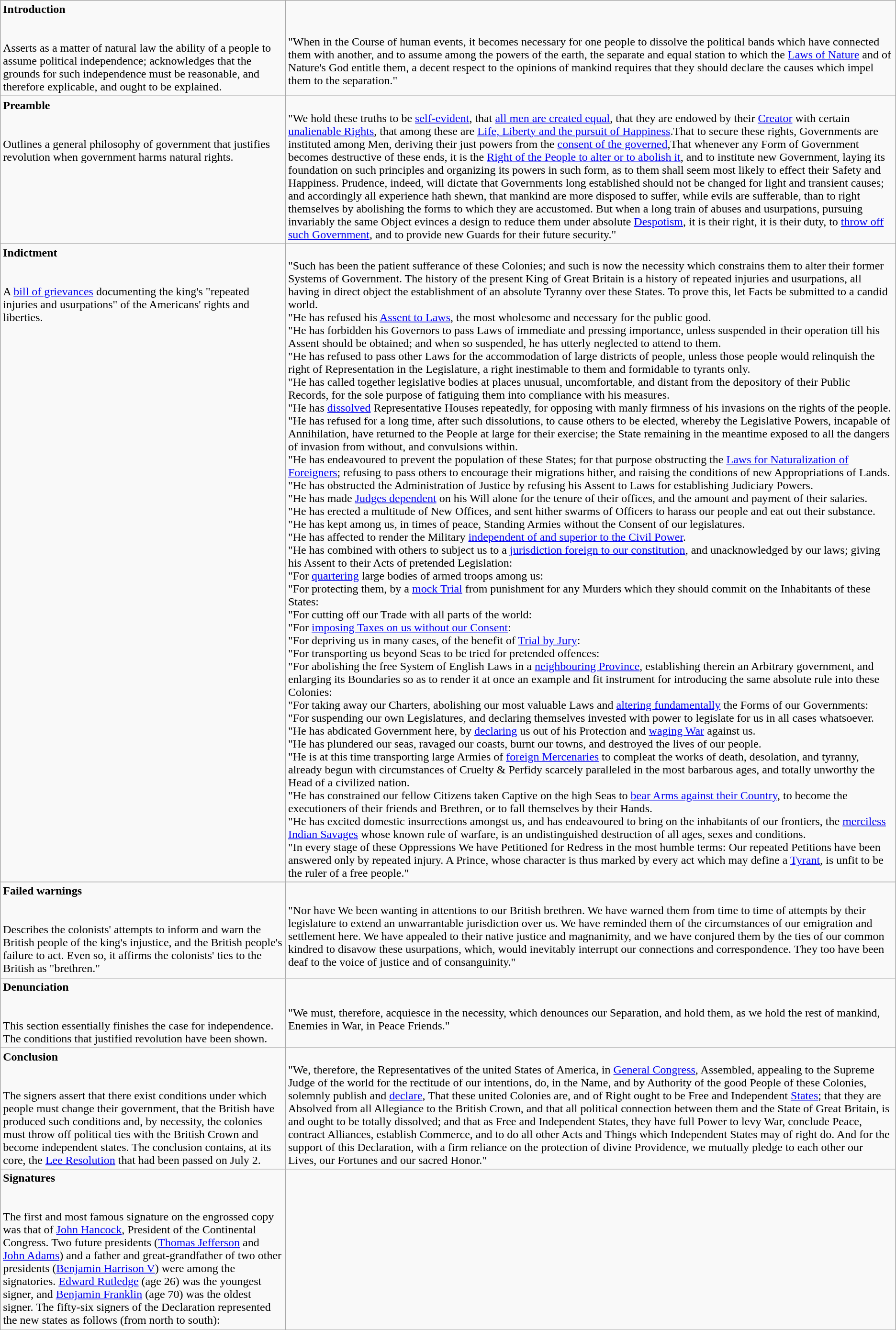<table class="wikitable">
<tr>
<td valign=top><strong>Introduction</strong><br><br><br>Asserts as a matter of natural law the ability of a people to assume political independence; acknowledges that the grounds for such independence must be reasonable, and therefore explicable, and ought to be explained.</td>
<td><br><br>"When in the Course of human events, it becomes necessary for one people to dissolve the political bands which have connected them with another, and to assume among the powers of the earth, the separate and equal station to which the <a href='#'>Laws of Nature</a> and of Nature's God entitle them, a decent respect to the opinions of mankind requires that they should declare the causes which impel them to the separation."</td>
</tr>
<tr>
<td valign=top><strong>Preamble</strong><br><br><br>Outlines a general philosophy of government that justifies revolution when government harms natural rights.</td>
<td><br>"We hold these truths to be <a href='#'>self-evident</a>, that <a href='#'>all men are created equal</a>, that they are endowed by their <a href='#'>Creator</a> with certain <a href='#'>unalienable Rights</a>, that among these are <a href='#'>Life, Liberty and the pursuit of Happiness</a>.That to secure these rights, Governments are instituted among Men, deriving their just powers from the <a href='#'>consent of the governed</a>,That whenever any Form of Government becomes destructive of these ends, it is the <a href='#'>Right of the People to alter or to abolish it</a>, and to institute new Government, laying its foundation on such principles and organizing its powers in such form, as to them shall seem most likely to effect their Safety and Happiness. Prudence, indeed, will dictate that Governments long established should not be changed for light and transient causes; and accordingly all experience hath shewn, that mankind are more disposed to suffer, while evils are sufferable, than to right themselves by abolishing the forms to which they are accustomed. But when a long train of abuses and usurpations, pursuing invariably the same Object evinces a design to reduce them under absolute <a href='#'>Despotism</a>, it is their right, it is their duty, to <a href='#'>throw off such Government</a>, and to provide new Guards for their future security."</td>
</tr>
<tr>
<td valign=top><strong>Indictment</strong><br><br><br>A <a href='#'>bill of grievances</a> documenting the king's "repeated injuries and usurpations" of the Americans' rights and liberties.</td>
<td><br>"Such has been the patient sufferance of these Colonies; and such is now the necessity which constrains them to alter their former Systems of Government. The history of the present King of Great Britain is a history of repeated injuries and usurpations, all having in direct object the establishment of an absolute Tyranny over these States. To prove this, let Facts be submitted to a candid world.<br>"He has refused his <a href='#'>Assent to Laws</a>, the most wholesome and necessary for the public good.<br>"He has forbidden his Governors to pass Laws of immediate and pressing importance, unless suspended in their operation till his Assent should be obtained; and when so suspended, he has utterly neglected to attend to them.<br>"He has refused to pass other Laws for the accommodation of large districts of people, unless those people would relinquish the right of Representation in the Legislature, a right inestimable to them and formidable to tyrants only.<br>"He has called together legislative bodies at places unusual, uncomfortable, and distant from the depository of their Public Records, for the sole purpose of fatiguing them into compliance with his measures.<br>"He has <a href='#'>dissolved</a> Representative Houses repeatedly, for opposing with manly firmness of his invasions on the rights of the people.<br>"He has refused for a long time, after such dissolutions, to cause others to be elected, whereby the Legislative Powers, incapable of Annihilation, have returned to the People at large for their exercise; the State remaining in the meantime exposed to all the dangers of invasion from without, and convulsions within.<br>"He has endeavoured to prevent the population of these States; for that purpose obstructing the <a href='#'>Laws for Naturalization of Foreigners</a>; refusing to pass others to encourage their migrations hither, and raising the conditions of new Appropriations of Lands.<br>"He has obstructed the Administration of Justice by refusing his Assent to Laws for establishing Judiciary Powers.<br>"He has made <a href='#'>Judges dependent</a> on his Will alone for the tenure of their offices, and the amount and payment of their salaries.<br>"He has erected a multitude of New Offices, and sent hither swarms of Officers to harass our people and eat out their substance.<br>"He has kept among us, in times of peace, Standing Armies without the Consent of our legislatures.<br>"He has affected to render the Military <a href='#'>independent of and superior to the Civil Power</a>.<br>"He has combined with others to subject us to a <a href='#'>jurisdiction foreign to our constitution</a>, and unacknowledged by our laws; giving his Assent to their Acts of pretended Legislation:<br>"For <a href='#'>quartering</a> large bodies of armed troops among us:<br>"For protecting them, by a <a href='#'>mock Trial</a> from punishment for any Murders which they should commit on the Inhabitants of these States:<br>"For cutting off our Trade with all parts of the world:<br>"For <a href='#'>imposing Taxes on us without our Consent</a>:<br>"For depriving us in many cases, of the benefit of <a href='#'>Trial by Jury</a>:<br>"For transporting us beyond Seas to be tried for pretended offences:<br>"For abolishing the free System of English Laws in a <a href='#'>neighbouring Province</a>, establishing therein an Arbitrary government, and enlarging its Boundaries so as to render it at once an example and fit instrument for introducing the same absolute rule into these Colonies:<br>"For taking away our Charters, abolishing our most valuable Laws and <a href='#'>altering fundamentally</a> the Forms of our Governments:<br>"For suspending our own Legislatures, and declaring themselves invested with power to legislate for us in all cases whatsoever.<br>"He has abdicated Government here, by <a href='#'>declaring</a> us out of his Protection and <a href='#'>waging War</a> against us.<br>"He has plundered our seas, ravaged our coasts, burnt our towns, and destroyed the lives of our people.<br>"He is at this time transporting large Armies of <a href='#'>foreign Mercenaries</a> to compleat the works of death, desolation, and tyranny, already begun with circumstances of Cruelty & Perfidy scarcely paralleled in the most barbarous ages, and totally unworthy the Head of a civilized nation.<br>"He has constrained our fellow Citizens taken Captive on the high Seas to <a href='#'>bear Arms against their Country</a>, to become the executioners of their friends and Brethren, or to fall themselves by their Hands.<br>"He has excited domestic insurrections amongst us, and has endeavoured to bring on the inhabitants of our frontiers, the <a href='#'>merciless Indian Savages</a> whose known rule of warfare, is an undistinguished destruction of all ages, sexes and conditions.<br>"In every stage of these Oppressions We have Petitioned for Redress in the most humble terms: Our repeated Petitions have been answered only by repeated injury. A Prince, whose character is thus marked by every act which may define a <a href='#'>Tyrant</a>, is unfit to be the ruler of a free people."</td>
</tr>
<tr>
<td valign=top><strong>Failed warnings</strong><br><br><br>Describes the colonists' attempts to inform and warn the British people of the king's injustice, and the British people's failure to act. Even so, it affirms the colonists' ties to the British as "brethren."</td>
<td><br>"Nor have We been wanting in attentions to our British brethren. We have warned them from time to time of attempts by their legislature to extend an unwarrantable jurisdiction over us. We have reminded them of the circumstances of our emigration and settlement here. We have appealed to their native justice and magnanimity, and we have conjured them by the ties of our common kindred to disavow these usurpations, which, would inevitably interrupt our connections and correspondence. They too have been deaf to the voice of justice and of consanguinity."</td>
</tr>
<tr>
<td valign=top><strong>Denunciation</strong><br><br><br>This section essentially finishes the case for independence. The conditions that justified revolution have been shown.</td>
<td><br>"We must, therefore, acquiesce in the necessity, which denounces our Separation, and hold them, as we hold the rest of mankind, Enemies in War, in Peace Friends."</td>
</tr>
<tr>
<td valign=top><strong>Conclusion</strong><br><br><br>The signers assert that there exist conditions under which people must change their government, that
the British have produced such conditions and, by necessity, the colonies must throw off political ties with the British Crown and become independent states.
The conclusion contains, at its core, the <a href='#'>Lee Resolution</a> that had been passed on July 2.</td>
<td><br>"We, therefore, the Representatives of the united States of America, in <a href='#'>General Congress</a>, Assembled, appealing to the Supreme Judge of the world for the rectitude of our intentions, do, in the Name, and by Authority of the good People of these Colonies, solemnly publish and <a href='#'>declare</a>, That these united Colonies are, and of Right ought to be Free and Independent <a href='#'>States</a>; that they are Absolved from all Allegiance to the British Crown, and that all political connection between them and the State of Great Britain, is and ought to be totally dissolved; and that as Free and Independent States, they have full Power to levy War, conclude Peace, contract Alliances, establish Commerce, and to do all other Acts and Things which Independent States may of right do. And for the support of this Declaration, with a firm reliance on the protection of divine Providence, we mutually pledge to each other our Lives, our Fortunes and our sacred Honor."</td>
</tr>
<tr>
<td valign=top><strong>Signatures</strong><br><br><br>The first and most famous signature on the engrossed copy was that of <a href='#'>John Hancock</a>, President of the Continental Congress. Two future presidents (<a href='#'>Thomas Jefferson</a> and <a href='#'>John Adams</a>) and a father and great-grandfather of two other presidents (<a href='#'>Benjamin Harrison V</a>) were among the signatories. <a href='#'>Edward Rutledge</a> (age 26) was the youngest signer, and <a href='#'>Benjamin Franklin</a> (age 70) was the oldest signer. The fifty-six signers of the Declaration represented the new states as follows (from north to south):</td>
<td><br></td>
</tr>
</table>
